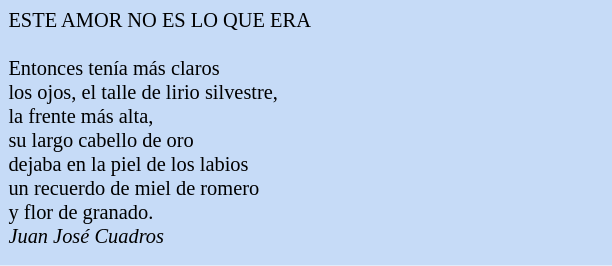<table class="toccolours" style="float: left; margin-left: 1em; margin-right: 2em; font-size: 85%; background:#c6dbf7; color:black; width:30em; max-width: 40%;" cellspacing="5">
<tr>
<td style="text-align: left;">ESTE AMOR NO ES LO QUE ERA<br><br>Entonces tenía más claros <br> los ojos, el talle de lirio silvestre, <br> la frente más alta, <br> su largo cabello de oro <br> dejaba en la piel de los labios <br> un recuerdo de miel de romero <br> y flor de granado.<br><em>Juan José Cuadros</em></td>
</tr>
<tr | style="text-align: left;" |>
</tr>
</table>
